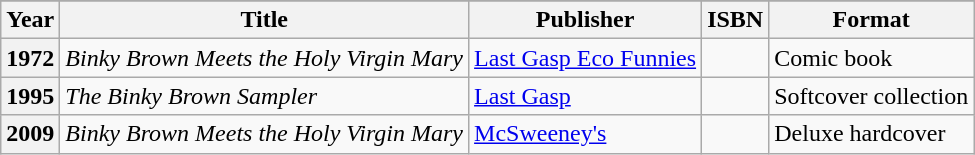<table class="wikitable">
<tr>
</tr>
<tr>
<th scope="col">Year</th>
<th scope="col">Title</th>
<th scope="col">Publisher</th>
<th scope="col">ISBN</th>
<th scope="col">Format</th>
</tr>
<tr>
<th scope="row">1972</th>
<td><em>Binky Brown Meets the Holy Virgin Mary</em></td>
<td><a href='#'>Last Gasp Eco Funnies</a></td>
<td></td>
<td>Comic book</td>
</tr>
<tr>
<th scope="row">1995</th>
<td><em>The Binky Brown Sampler</em></td>
<td><a href='#'>Last Gasp</a></td>
<td></td>
<td>Softcover collection</td>
</tr>
<tr>
<th scope="row">2009</th>
<td><em>Binky Brown Meets the Holy Virgin Mary</em></td>
<td><a href='#'>McSweeney's</a></td>
<td></td>
<td>Deluxe hardcover</td>
</tr>
</table>
